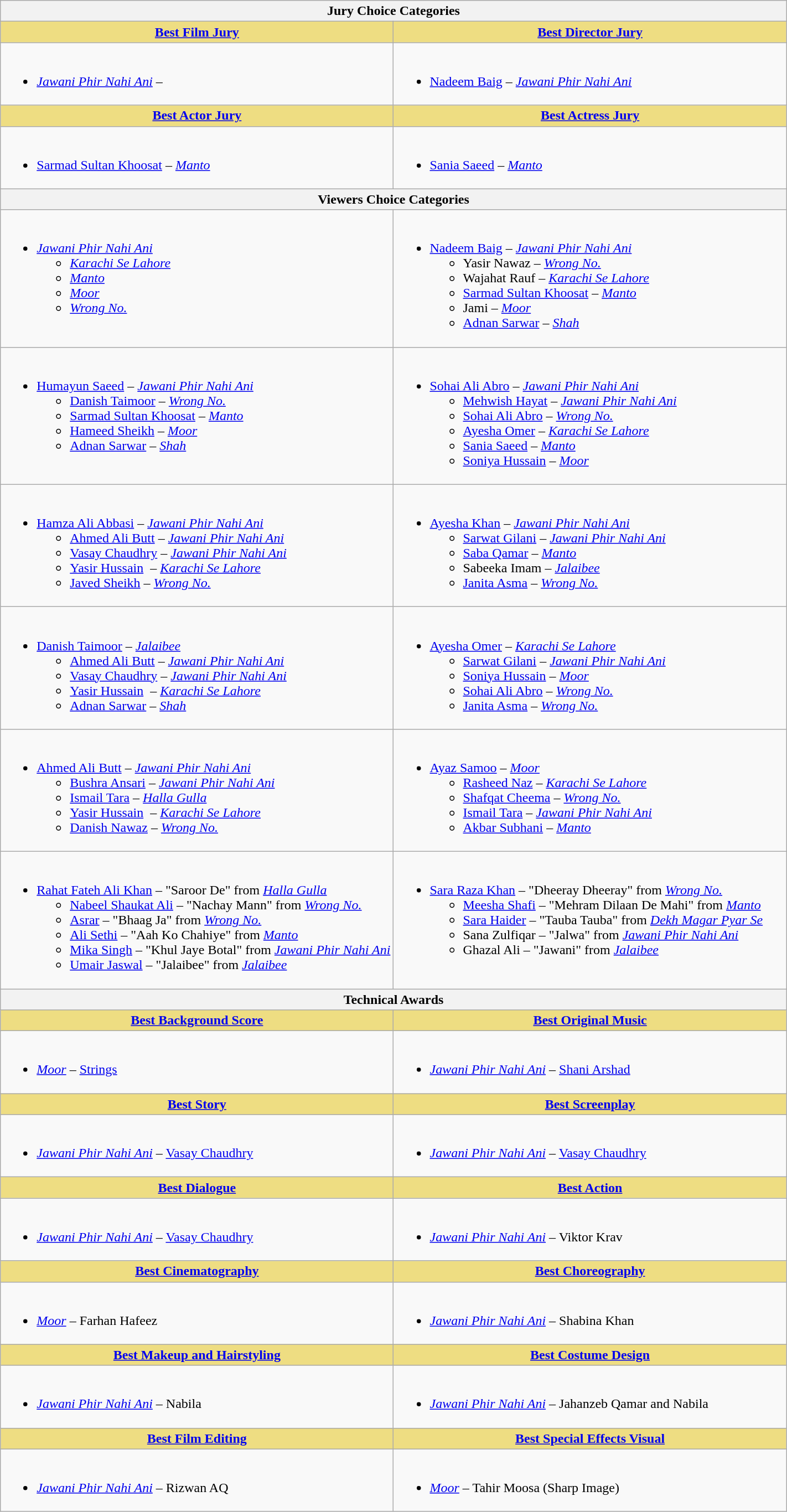<table class=wikitable>
<tr>
<th colspan="2">Jury Choice Categories</th>
</tr>
<tr>
<th style="background:#EEDD82; width:50%"><a href='#'>Best Film Jury</a></th>
<th style="background:#EEDD82; width:50%"><a href='#'>Best Director Jury</a></th>
</tr>
<tr>
<td valign="top"><br><ul><li><em><a href='#'>Jawani Phir Nahi Ani</a></em> – </li></ul></td>
<td valign="top"><br><ul><li><a href='#'>Nadeem Baig</a> – <em><a href='#'>Jawani Phir Nahi Ani</a></em> </li></ul></td>
</tr>
<tr>
<th style="background:#EEDD82; width:50%"><a href='#'>Best Actor Jury</a></th>
<th style="background:#EEDD82; width:50%"><a href='#'>Best Actress Jury</a></th>
</tr>
<tr>
<td valign="top"><br><ul><li><a href='#'>Sarmad Sultan Khoosat</a> – <em><a href='#'>Manto</a></em> </li></ul></td>
<td valign="top"><br><ul><li><a href='#'>Sania Saeed</a> – <em><a href='#'>Manto</a></em> </li></ul></td>
</tr>
<tr>
<th colspan="2">Viewers Choice Categories</th>
</tr>
<tr>
<td valign="top" width="50%"><br><ul><li><em><a href='#'>Jawani Phir Nahi Ani</a></em> <ul><li><em><a href='#'>Karachi Se Lahore</a></em></li><li><em><a href='#'>Manto</a></em></li><li><em><a href='#'>Moor</a></em></li><li><em><a href='#'>Wrong No.</a></em></li></ul></li></ul></td>
<td valign="top" width="50%"><br><ul><li><a href='#'>Nadeem Baig</a> – <em><a href='#'>Jawani Phir Nahi Ani</a></em> <ul><li>Yasir Nawaz – <em><a href='#'>Wrong No.</a></em></li><li>Wajahat Rauf – <em><a href='#'>Karachi Se Lahore</a></em></li><li><a href='#'>Sarmad Sultan Khoosat</a> – <em><a href='#'>Manto</a></em></li><li>Jami – <em><a href='#'>Moor</a></em></li><li><a href='#'>Adnan Sarwar</a> – <em><a href='#'>Shah</a></em></li></ul></li></ul></td>
</tr>
<tr>
<td valign="top" width="50%"><br><ul><li><a href='#'>Humayun Saeed</a> – <em><a href='#'>Jawani Phir Nahi Ani</a></em> <ul><li><a href='#'>Danish Taimoor</a> – <em><a href='#'>Wrong No.</a></em></li><li><a href='#'>Sarmad Sultan Khoosat</a> – <em><a href='#'>Manto</a></em></li><li><a href='#'>Hameed Sheikh</a> – <em><a href='#'>Moor</a></em></li><li><a href='#'>Adnan Sarwar</a> – <em><a href='#'>Shah</a></em></li></ul></li></ul></td>
<td valign="top" width="50%"><br><ul><li><a href='#'>Sohai Ali Abro</a> – <em><a href='#'>Jawani Phir Nahi Ani</a></em> <ul><li><a href='#'>Mehwish Hayat</a> – <em><a href='#'>Jawani Phir Nahi Ani</a></em></li><li><a href='#'>Sohai Ali Abro</a> – <em><a href='#'>Wrong No.</a></em></li><li><a href='#'>Ayesha Omer</a> – <em><a href='#'>Karachi Se Lahore</a></em></li><li><a href='#'>Sania Saeed</a> – <em><a href='#'>Manto</a></em></li><li><a href='#'>Soniya Hussain</a> – <em><a href='#'>Moor</a></em></li></ul></li></ul></td>
</tr>
<tr>
<td valign="top" width="50%"><br><ul><li><a href='#'>Hamza Ali Abbasi</a> – <em><a href='#'>Jawani Phir Nahi Ani</a></em> <ul><li><a href='#'>Ahmed Ali Butt</a> – <em><a href='#'>Jawani Phir Nahi Ani</a></em></li><li><a href='#'>Vasay Chaudhry</a> – <em><a href='#'>Jawani Phir Nahi Ani</a></em></li><li><a href='#'>Yasir Hussain</a>  – <em><a href='#'>Karachi Se Lahore</a></em></li><li><a href='#'>Javed Sheikh</a> – <em><a href='#'>Wrong No.</a></em></li></ul></li></ul></td>
<td valign="top" width="50%"><br><ul><li><a href='#'>Ayesha Khan</a> – <em><a href='#'>Jawani Phir Nahi Ani</a></em> <ul><li><a href='#'>Sarwat Gilani</a> – <em><a href='#'>Jawani Phir Nahi Ani</a></em></li><li><a href='#'>Saba Qamar</a> – <em><a href='#'>Manto</a></em></li><li>Sabeeka Imam – <em><a href='#'>Jalaibee</a></em></li><li><a href='#'>Janita Asma</a> – <em><a href='#'>Wrong No.</a></em></li></ul></li></ul></td>
</tr>
<tr>
<td valign="top" width="50%"><br><ul><li><a href='#'>Danish Taimoor</a> – <em><a href='#'>Jalaibee</a></em> <ul><li><a href='#'>Ahmed Ali Butt</a> – <em><a href='#'>Jawani Phir Nahi Ani</a></em></li><li><a href='#'>Vasay Chaudhry</a> – <em><a href='#'>Jawani Phir Nahi Ani</a></em></li><li><a href='#'>Yasir Hussain</a>  – <em><a href='#'>Karachi Se Lahore</a></em></li><li><a href='#'>Adnan Sarwar</a> – <em><a href='#'>Shah</a></em></li></ul></li></ul></td>
<td valign="top" width="50%"><br><ul><li><a href='#'>Ayesha Omer</a> – <em><a href='#'>Karachi Se Lahore</a></em> <ul><li><a href='#'>Sarwat Gilani</a> – <em><a href='#'>Jawani Phir Nahi Ani</a></em></li><li><a href='#'>Soniya Hussain</a> – <em><a href='#'>Moor</a></em></li><li><a href='#'>Sohai Ali Abro</a> – <em><a href='#'>Wrong No.</a></em></li><li><a href='#'>Janita Asma</a> – <em><a href='#'>Wrong No.</a></em></li></ul></li></ul></td>
</tr>
<tr>
<td valign="top" width="50%"><br><ul><li><a href='#'>Ahmed Ali Butt</a> – <em><a href='#'>Jawani Phir Nahi Ani</a></em> <ul><li><a href='#'>Bushra Ansari</a> – <em><a href='#'>Jawani Phir Nahi Ani</a></em></li><li><a href='#'>Ismail Tara</a> – <em><a href='#'>Halla Gulla</a></em></li><li><a href='#'>Yasir Hussain</a>  – <em><a href='#'>Karachi Se Lahore</a></em></li><li><a href='#'>Danish Nawaz</a> – <em><a href='#'>Wrong No.</a></em></li></ul></li></ul></td>
<td valign="top" width="50%"><br><ul><li><a href='#'>Ayaz Samoo</a> – <em><a href='#'>Moor</a></em> <ul><li><a href='#'>Rasheed Naz</a> – <em><a href='#'>Karachi Se Lahore</a></em></li><li><a href='#'>Shafqat Cheema</a> – <em><a href='#'>Wrong No.</a></em></li><li><a href='#'>Ismail Tara</a> – <em><a href='#'>Jawani Phir Nahi Ani</a></em></li><li><a href='#'>Akbar Subhani</a> – <em><a href='#'>Manto</a></em></li></ul></li></ul></td>
</tr>
<tr>
<td valign="top" width="50%"><br><ul><li><a href='#'>Rahat Fateh Ali Khan</a> – "Saroor De" from <em><a href='#'>Halla Gulla</a></em> <ul><li><a href='#'>Nabeel Shaukat Ali</a> – "Nachay Mann" from <em><a href='#'>Wrong No.</a></em></li><li><a href='#'>Asrar</a> – "Bhaag Ja" from <em><a href='#'>Wrong No.</a></em></li><li><a href='#'>Ali Sethi</a> – "Aah Ko Chahiye" from <em><a href='#'>Manto</a></em></li><li><a href='#'>Mika Singh</a> – "Khul Jaye Botal" from <em><a href='#'>Jawani Phir Nahi Ani</a></em></li><li><a href='#'>Umair Jaswal</a> – "Jalaibee" from <em><a href='#'>Jalaibee</a></em></li></ul></li></ul></td>
<td valign="top" width="50%"><br><ul><li><a href='#'>Sara Raza Khan</a> – "Dheeray Dheeray" from <em><a href='#'>Wrong No.</a></em>  <ul><li><a href='#'>Meesha Shafi</a> – "Mehram Dilaan De Mahi" from <em><a href='#'>Manto</a></em></li><li><a href='#'>Sara Haider</a> – "Tauba Tauba" from <em><a href='#'>Dekh Magar Pyar Se</a></em></li><li>Sana Zulfiqar – "Jalwa" from <em><a href='#'>Jawani Phir Nahi Ani</a></em></li><li>Ghazal Ali – "Jawani" from <em><a href='#'>Jalaibee</a></em></li></ul></li></ul></td>
</tr>
<tr>
<th colspan="2">Technical Awards</th>
</tr>
<tr>
<th style="background:#EEDD82; width:50%"><a href='#'>Best Background Score</a></th>
<th style="background:#EEDD82; width:50%"><a href='#'>Best Original Music</a></th>
</tr>
<tr>
<td valign="top"><br><ul><li><em><a href='#'>Moor</a></em> – <a href='#'>Strings</a> </li></ul></td>
<td valign="top"><br><ul><li><em><a href='#'>Jawani Phir Nahi Ani</a></em> – <a href='#'>Shani Arshad</a> </li></ul></td>
</tr>
<tr>
<th style="background:#EEDD82; width:50%"><a href='#'>Best Story</a></th>
<th style="background:#EEDD82; width:50%"><a href='#'>Best Screenplay</a></th>
</tr>
<tr>
<td valign="top"><br><ul><li><em><a href='#'>Jawani Phir Nahi Ani</a></em> – <a href='#'>Vasay Chaudhry</a> </li></ul></td>
<td valign="top"><br><ul><li><em><a href='#'>Jawani Phir Nahi Ani</a></em> – <a href='#'>Vasay Chaudhry</a> </li></ul></td>
</tr>
<tr>
<th style="background:#EEDD82; width:50%"><a href='#'>Best Dialogue</a></th>
<th style="background:#EEDD82; width:50%"><a href='#'>Best Action</a></th>
</tr>
<tr>
<td valign="top"><br><ul><li><em><a href='#'>Jawani Phir Nahi Ani</a></em> – <a href='#'>Vasay Chaudhry</a> </li></ul></td>
<td valign="top"><br><ul><li><em><a href='#'>Jawani Phir Nahi Ani</a></em> – Viktor Krav </li></ul></td>
</tr>
<tr>
<th style="background:#EEDD82; width:50%"><a href='#'>Best Cinematography</a></th>
<th style="background:#EEDD82; width:50%"><a href='#'>Best Choreography</a></th>
</tr>
<tr>
<td valign="top"><br><ul><li><em><a href='#'>Moor</a></em> – Farhan Hafeez </li></ul></td>
<td valign="top"><br><ul><li><em><a href='#'>Jawani Phir Nahi Ani</a></em> – Shabina Khan </li></ul></td>
</tr>
<tr>
<th style="background:#EEDD82; width:50%"><a href='#'>Best Makeup and Hairstyling</a></th>
<th style="background:#EEDD82; width:50%"><a href='#'>Best Costume Design</a></th>
</tr>
<tr>
<td valign="top"><br><ul><li><em><a href='#'>Jawani Phir Nahi Ani</a></em> – Nabila </li></ul></td>
<td valign="top"><br><ul><li><em><a href='#'>Jawani Phir Nahi Ani</a></em> – Jahanzeb Qamar and Nabila </li></ul></td>
</tr>
<tr>
<th style="background:#EEDD82; width:50%"><a href='#'>Best Film Editing</a></th>
<th style="background:#EEDD82; width:50%"><a href='#'>Best Special Effects Visual</a></th>
</tr>
<tr>
<td valign="top"><br><ul><li><em><a href='#'>Jawani Phir Nahi Ani</a></em> – Rizwan AQ </li></ul></td>
<td valign="top"><br><ul><li><em><a href='#'>Moor</a></em> – Tahir Moosa (Sharp Image) </li></ul></td>
</tr>
</table>
